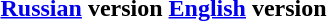<table class="cellpadding">
<tr>
<th><a href='#'>Russian</a> version</th>
<th><a href='#'>English</a> version</th>
</tr>
<tr style="vertical-align:top; white-space:nowrap; text-align:center">
<td></td>
<td></td>
</tr>
</table>
